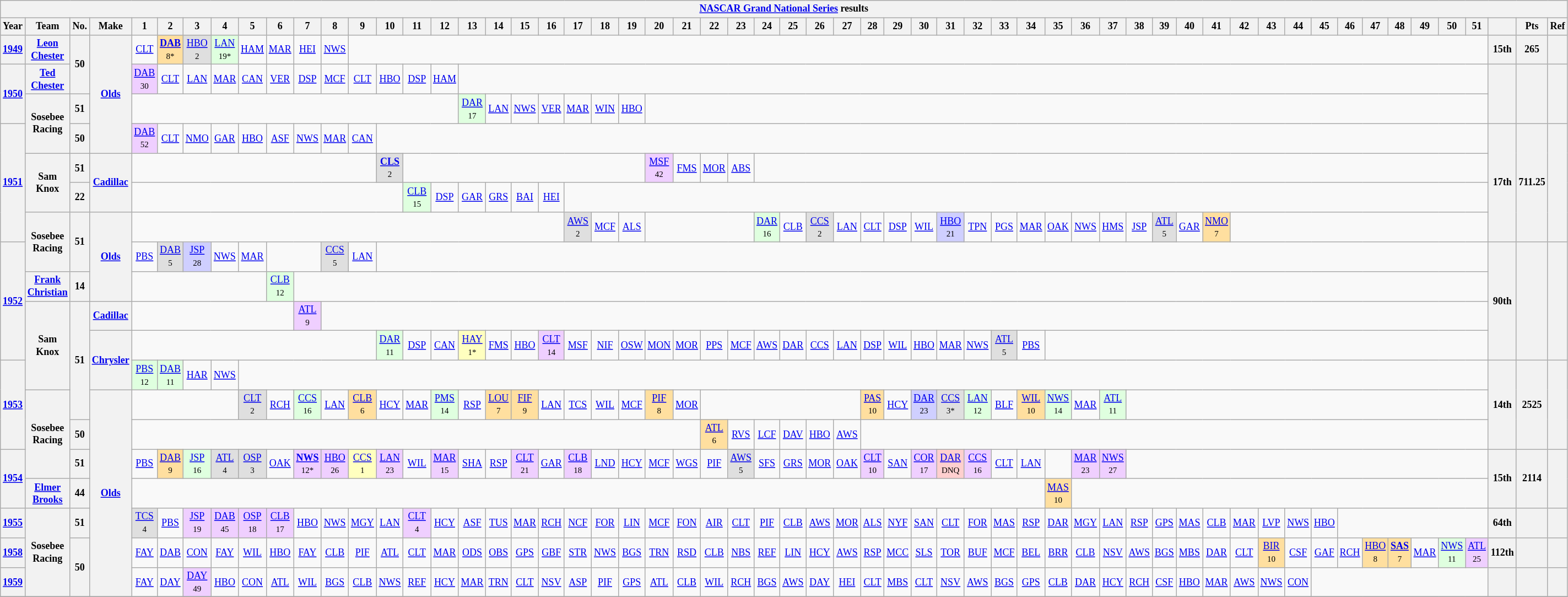<table class="wikitable" style="text-align:center; font-size:75%">
<tr>
<th colspan="64"><a href='#'>NASCAR Grand National Series</a> results</th>
</tr>
<tr>
<th>Year</th>
<th>Team</th>
<th>No.</th>
<th>Make</th>
<th>1</th>
<th>2</th>
<th>3</th>
<th>4</th>
<th>5</th>
<th>6</th>
<th>7</th>
<th>8</th>
<th>9</th>
<th>10</th>
<th>11</th>
<th>12</th>
<th>13</th>
<th>14</th>
<th>15</th>
<th>16</th>
<th>17</th>
<th>18</th>
<th>19</th>
<th>20</th>
<th>21</th>
<th>22</th>
<th>23</th>
<th>24</th>
<th>25</th>
<th>26</th>
<th>27</th>
<th>28</th>
<th>29</th>
<th>30</th>
<th>31</th>
<th>32</th>
<th>33</th>
<th>34</th>
<th>35</th>
<th>36</th>
<th>37</th>
<th>38</th>
<th>39</th>
<th>40</th>
<th>41</th>
<th>42</th>
<th>43</th>
<th>44</th>
<th>45</th>
<th>46</th>
<th>47</th>
<th>48</th>
<th>49</th>
<th>50</th>
<th>51</th>
<th></th>
<th>Pts</th>
<th>Ref</th>
</tr>
<tr>
<th><a href='#'>1949</a></th>
<th><a href='#'>Leon Chester</a></th>
<th rowspan=2>50</th>
<th rowspan=4><a href='#'>Olds</a></th>
<td><a href='#'>CLT</a></td>
<td style="background:#FFDF9F;"><strong><a href='#'>DAB</a></strong><br><small>8*</small></td>
<td style="background:#DFDFDF;"><a href='#'>HBO</a><br><small>2</small></td>
<td style="background:#DFFFDF;"><a href='#'>LAN</a><br><small>19*</small></td>
<td><a href='#'>HAM</a></td>
<td><a href='#'>MAR</a></td>
<td><a href='#'>HEI</a></td>
<td><a href='#'>NWS</a></td>
<td colspan=43></td>
<th>15th</th>
<th>265</th>
<th></th>
</tr>
<tr>
<th rowspan=2><a href='#'>1950</a></th>
<th><a href='#'>Ted Chester</a></th>
<td style="background:#EFCFFF;"><a href='#'>DAB</a><br><small>30</small></td>
<td><a href='#'>CLT</a></td>
<td><a href='#'>LAN</a></td>
<td><a href='#'>MAR</a></td>
<td><a href='#'>CAN</a></td>
<td><a href='#'>VER</a></td>
<td><a href='#'>DSP</a></td>
<td><a href='#'>MCF</a></td>
<td><a href='#'>CLT</a></td>
<td><a href='#'>HBO</a></td>
<td><a href='#'>DSP</a></td>
<td><a href='#'>HAM</a></td>
<td colspan=39></td>
<th rowspan=2></th>
<th rowspan=2></th>
<th rowspan=2></th>
</tr>
<tr>
<th rowspan=2>Sosebee Racing</th>
<th>51</th>
<td colspan=12></td>
<td style="background:#DFFFDF;"><a href='#'>DAR</a><br><small>17</small></td>
<td><a href='#'>LAN</a></td>
<td><a href='#'>NWS</a></td>
<td><a href='#'>VER</a></td>
<td><a href='#'>MAR</a></td>
<td><a href='#'>WIN</a></td>
<td><a href='#'>HBO</a></td>
<td colspan=32></td>
</tr>
<tr>
<th rowspan=4><a href='#'>1951</a></th>
<th>50</th>
<td style="background:#EFCFFF;"><a href='#'>DAB</a><br><small>52</small></td>
<td><a href='#'>CLT</a></td>
<td><a href='#'>NMO</a></td>
<td><a href='#'>GAR</a></td>
<td><a href='#'>HBO</a></td>
<td><a href='#'>ASF</a></td>
<td><a href='#'>NWS</a></td>
<td><a href='#'>MAR</a></td>
<td><a href='#'>CAN</a></td>
<td colspan=42></td>
<th rowspan=4>17th</th>
<th rowspan=4>711.25</th>
<th rowspan=4></th>
</tr>
<tr>
<th rowspan=2>Sam Knox</th>
<th>51</th>
<th rowspan=2><a href='#'>Cadillac</a></th>
<td colspan=9></td>
<td style="background:#DFDFDF;"><strong><a href='#'>CLS</a></strong><br><small>2</small></td>
<td colspan=9></td>
<td style="background:#EFCFFF;"><a href='#'>MSF</a><br><small>42</small></td>
<td><a href='#'>FMS</a></td>
<td><a href='#'>MOR</a></td>
<td><a href='#'>ABS</a></td>
<td colspan=28></td>
</tr>
<tr>
<th>22</th>
<td colspan=10></td>
<td style="background:#DFFFDF;"><a href='#'>CLB</a><br><small>15</small></td>
<td><a href='#'>DSP</a></td>
<td><a href='#'>GAR</a></td>
<td><a href='#'>GRS</a></td>
<td><a href='#'>BAI</a></td>
<td><a href='#'>HEI</a></td>
<td colspan=35></td>
</tr>
<tr>
<th rowspan=2>Sosebee Racing</th>
<th rowspan=2>51</th>
<th rowspan=3><a href='#'>Olds</a></th>
<td colspan=16></td>
<td style="background:#DFDFDF;"><a href='#'>AWS</a><br><small>2</small></td>
<td><a href='#'>MCF</a></td>
<td><a href='#'>ALS</a></td>
<td colspan=4></td>
<td style="background:#DFFFDF;"><a href='#'>DAR</a><br><small>16</small></td>
<td><a href='#'>CLB</a></td>
<td style="background:#DFDFDF;"><a href='#'>CCS</a><br><small>2</small></td>
<td><a href='#'>LAN</a></td>
<td><a href='#'>CLT</a></td>
<td><a href='#'>DSP</a></td>
<td><a href='#'>WIL</a></td>
<td style="background:#CFCFFF;"><a href='#'>HBO</a><br><small>21</small></td>
<td><a href='#'>TPN</a></td>
<td><a href='#'>PGS</a></td>
<td><a href='#'>MAR</a></td>
<td><a href='#'>OAK</a></td>
<td><a href='#'>NWS</a></td>
<td><a href='#'>HMS</a></td>
<td><a href='#'>JSP</a></td>
<td style="background:#DFDFDF;"><a href='#'>ATL</a><br><small>5</small></td>
<td><a href='#'>GAR</a></td>
<td style="background:#FFDF9F;"><a href='#'>NMO</a><br><small>7</small></td>
<td colspan=10></td>
</tr>
<tr>
<th rowspan=4><a href='#'>1952</a></th>
<td><a href='#'>PBS</a></td>
<td style="background:#DFDFDF;"><a href='#'>DAB</a><br><small>5</small></td>
<td style="background:#CFCFFF;"><a href='#'>JSP</a><br><small>28</small></td>
<td><a href='#'>NWS</a></td>
<td><a href='#'>MAR</a></td>
<td colspan=2></td>
<td style="background:#DFDFDF;"><a href='#'>CCS</a><br><small>5</small></td>
<td><a href='#'>LAN</a></td>
<td colspan=42></td>
<th rowspan=4>90th</th>
<th rowspan=4></th>
<th rowspan=4></th>
</tr>
<tr>
<th><a href='#'>Frank Christian</a></th>
<th>14</th>
<td colspan=5></td>
<td style="background:#DFFFDF;"><a href='#'>CLB</a><br><small>12</small></td>
<td colspan=45></td>
</tr>
<tr>
<th rowspan=3>Sam Knox</th>
<th rowspan=4>51</th>
<th><a href='#'>Cadillac</a></th>
<td colspan=6></td>
<td style="background:#EFCFFF;"><a href='#'>ATL</a><br><small>9</small></td>
<td colspan=44></td>
</tr>
<tr>
<th rowspan=2><a href='#'>Chrysler</a></th>
<td colspan=9></td>
<td style="background:#DFFFDF;"><a href='#'>DAR</a><br><small>11</small></td>
<td><a href='#'>DSP</a></td>
<td><a href='#'>CAN</a></td>
<td style="background:#FFFFBF;"><a href='#'>HAY</a><br><small>1*</small></td>
<td><a href='#'>FMS</a></td>
<td><a href='#'>HBO</a></td>
<td style="background:#EFCFFF;"><a href='#'>CLT</a><br><small>14</small></td>
<td><a href='#'>MSF</a></td>
<td><a href='#'>NIF</a></td>
<td><a href='#'>OSW</a></td>
<td><a href='#'>MON</a></td>
<td><a href='#'>MOR</a></td>
<td><a href='#'>PPS</a></td>
<td><a href='#'>MCF</a></td>
<td><a href='#'>AWS</a></td>
<td><a href='#'>DAR</a></td>
<td><a href='#'>CCS</a></td>
<td><a href='#'>LAN</a></td>
<td><a href='#'>DSP</a></td>
<td><a href='#'>WIL</a></td>
<td><a href='#'>HBO</a></td>
<td><a href='#'>MAR</a></td>
<td><a href='#'>NWS</a></td>
<td style="background:#DFDFDF;"><a href='#'>ATL</a><br><small>5</small></td>
<td><a href='#'>PBS</a></td>
<td colspan=17></td>
</tr>
<tr>
<th rowspan=3><a href='#'>1953</a></th>
<td style="background:#DFFFDF;"><a href='#'>PBS</a><br><small>12</small></td>
<td style="background:#DFFFDF;"><a href='#'>DAB</a><br><small>11</small></td>
<td><a href='#'>HAR</a></td>
<td><a href='#'>NWS</a></td>
<td colspan=47></td>
<th rowspan=3>14th</th>
<th rowspan=3>2525</th>
<th rowspan=3></th>
</tr>
<tr>
<th rowspan=3>Sosebee Racing</th>
<th rowspan=7><a href='#'>Olds</a></th>
<td colspan=4></td>
<td style="background:#DFDFDF;"><a href='#'>CLT</a><br><small>2</small></td>
<td><a href='#'>RCH</a></td>
<td style="background:#DFFFDF;"><a href='#'>CCS</a><br><small>16</small></td>
<td><a href='#'>LAN</a></td>
<td style="background:#FFDF9F;"><a href='#'>CLB</a><br><small>6</small></td>
<td><a href='#'>HCY</a></td>
<td><a href='#'>MAR</a></td>
<td style="background:#DFFFDF;"><a href='#'>PMS</a><br><small>14</small></td>
<td><a href='#'>RSP</a></td>
<td style="background:#FFDF9F;"><a href='#'>LOU</a><br><small>7</small></td>
<td style="background:#FFDF9F;"><a href='#'>FIF</a><br><small>9</small></td>
<td><a href='#'>LAN</a></td>
<td><a href='#'>TCS</a></td>
<td><a href='#'>WIL</a></td>
<td><a href='#'>MCF</a></td>
<td style="background:#FFDF9F;"><a href='#'>PIF</a><br><small>8</small></td>
<td><a href='#'>MOR</a></td>
<td colspan=6></td>
<td style="background:#FFDF9F;"><a href='#'>PAS</a><br><small>10</small></td>
<td><a href='#'>HCY</a></td>
<td style="background:#CFCFFF;"><a href='#'>DAR</a><br><small>23</small></td>
<td style="background:#DFDFDF;"><a href='#'>CCS</a><br><small>3*</small></td>
<td style="background:#DFFFDF;"><a href='#'>LAN</a><br><small>12</small></td>
<td><a href='#'>BLF</a></td>
<td style="background:#FFDF9F;"><a href='#'>WIL</a><br><small>10</small></td>
<td style="background:#DFFFDF;"><a href='#'>NWS</a><br><small>14</small></td>
<td><a href='#'>MAR</a></td>
<td style="background:#DFFFDF;"><a href='#'>ATL</a><br><small>11</small></td>
<td colspan=14></td>
</tr>
<tr>
<th>50</th>
<td colspan=21></td>
<td style="background:#FFDF9F;"><a href='#'>ATL</a><br><small>6</small></td>
<td><a href='#'>RVS</a></td>
<td><a href='#'>LCF</a></td>
<td><a href='#'>DAV</a></td>
<td><a href='#'>HBO</a></td>
<td><a href='#'>AWS</a></td>
<td colspan=24></td>
</tr>
<tr>
<th rowspan=2><a href='#'>1954</a></th>
<th>51</th>
<td><a href='#'>PBS</a></td>
<td style="background:#FFDF9F;"><a href='#'>DAB</a><br><small>9</small></td>
<td style="background:#DFFFDF;"><a href='#'>JSP</a><br><small>16</small></td>
<td style="background:#DFDFDF;"><a href='#'>ATL</a><br><small>4</small></td>
<td style="background:#DFDFDF;"><a href='#'>OSP</a><br><small>3</small></td>
<td><a href='#'>OAK</a></td>
<td style="background:#EFCFFF;"><strong><a href='#'>NWS</a></strong><br><small>12*</small></td>
<td style="background:#EFCFFF;"><a href='#'>HBO</a><br><small>26</small></td>
<td style="background:#FFFFBF;"><a href='#'>CCS</a><br><small>1</small></td>
<td style="background:#EFCFFF;"><a href='#'>LAN</a><br><small>23</small></td>
<td><a href='#'>WIL</a></td>
<td style="background:#EFCFFF;"><a href='#'>MAR</a><br><small>15</small></td>
<td><a href='#'>SHA</a></td>
<td><a href='#'>RSP</a></td>
<td style="background:#EFCFFF;"><a href='#'>CLT</a><br><small>21</small></td>
<td><a href='#'>GAR</a></td>
<td style="background:#EFCFFF;"><a href='#'>CLB</a><br><small>18</small></td>
<td><a href='#'>LND</a></td>
<td><a href='#'>HCY</a></td>
<td><a href='#'>MCF</a></td>
<td><a href='#'>WGS</a></td>
<td><a href='#'>PIF</a></td>
<td style="background:#DFDFDF;"><a href='#'>AWS</a><br><small>5</small></td>
<td><a href='#'>SFS</a></td>
<td><a href='#'>GRS</a></td>
<td><a href='#'>MOR</a></td>
<td><a href='#'>OAK</a></td>
<td style="background:#EFCFFF;"><a href='#'>CLT</a><br><small>10</small></td>
<td><a href='#'>SAN</a></td>
<td style="background:#EFCFFF;"><a href='#'>COR</a><br><small>17</small></td>
<td style="background:#FFCFCF;"><a href='#'>DAR</a><br><small>DNQ</small></td>
<td style="background:#EFCFFF;"><a href='#'>CCS</a><br><small>16</small></td>
<td><a href='#'>CLT</a></td>
<td><a href='#'>LAN</a></td>
<td></td>
<td style="background:#EFCFFF;"><a href='#'>MAR</a><br><small>23</small></td>
<td style="background:#EFCFFF;"><a href='#'>NWS</a><br><small>27</small></td>
<td colspan=14></td>
<th rowspan=2>15th</th>
<th rowspan=2>2114</th>
<th rowspan=2></th>
</tr>
<tr>
<th><a href='#'>Elmer Brooks</a></th>
<th>44</th>
<td colspan=34></td>
<td style="background:#FFDF9F;"><a href='#'>MAS</a><br><small>10</small></td>
<td colspan=16></td>
</tr>
<tr>
<th><a href='#'>1955</a></th>
<th rowspan=3>Sosebee Racing</th>
<th>51</th>
<td style="background:#DFDFDF;"><a href='#'>TCS</a><br><small>4</small></td>
<td><a href='#'>PBS</a></td>
<td style="background:#EFCFFF;"><a href='#'>JSP</a><br><small>19</small></td>
<td style="background:#EFCFFF;"><a href='#'>DAB</a><br><small>45</small></td>
<td style="background:#EFCFFF;"><a href='#'>OSP</a><br><small>18</small></td>
<td style="background:#EFCFFF;"><a href='#'>CLB</a><br><small>17</small></td>
<td><a href='#'>HBO</a></td>
<td><a href='#'>NWS</a></td>
<td><a href='#'>MGY</a></td>
<td><a href='#'>LAN</a></td>
<td style="background:#EFCFFF;"><a href='#'>CLT</a><br><small>4</small></td>
<td><a href='#'>HCY</a></td>
<td><a href='#'>ASF</a></td>
<td><a href='#'>TUS</a></td>
<td><a href='#'>MAR</a></td>
<td><a href='#'>RCH</a></td>
<td><a href='#'>NCF</a></td>
<td><a href='#'>FOR</a></td>
<td><a href='#'>LIN</a></td>
<td><a href='#'>MCF</a></td>
<td><a href='#'>FON</a></td>
<td><a href='#'>AIR</a></td>
<td><a href='#'>CLT</a></td>
<td><a href='#'>PIF</a></td>
<td><a href='#'>CLB</a></td>
<td><a href='#'>AWS</a></td>
<td><a href='#'>MOR</a></td>
<td><a href='#'>ALS</a></td>
<td><a href='#'>NYF</a></td>
<td><a href='#'>SAN</a></td>
<td><a href='#'>CLT</a></td>
<td><a href='#'>FOR</a></td>
<td><a href='#'>MAS</a></td>
<td><a href='#'>RSP</a></td>
<td><a href='#'>DAR</a></td>
<td><a href='#'>MGY</a></td>
<td><a href='#'>LAN</a></td>
<td><a href='#'>RSP</a></td>
<td><a href='#'>GPS</a></td>
<td><a href='#'>MAS</a></td>
<td><a href='#'>CLB</a></td>
<td><a href='#'>MAR</a></td>
<td><a href='#'>LVP</a></td>
<td><a href='#'>NWS</a></td>
<td><a href='#'>HBO</a></td>
<td colspan=6></td>
<th>64th</th>
<th></th>
<th></th>
</tr>
<tr>
<th><a href='#'>1958</a></th>
<th rowspan=2>50</th>
<td><a href='#'>FAY</a></td>
<td><a href='#'>DAB</a></td>
<td><a href='#'>CON</a></td>
<td><a href='#'>FAY</a></td>
<td><a href='#'>WIL</a></td>
<td><a href='#'>HBO</a></td>
<td><a href='#'>FAY</a></td>
<td><a href='#'>CLB</a></td>
<td><a href='#'>PIF</a></td>
<td><a href='#'>ATL</a></td>
<td><a href='#'>CLT</a></td>
<td><a href='#'>MAR</a></td>
<td><a href='#'>ODS</a></td>
<td><a href='#'>OBS</a></td>
<td><a href='#'>GPS</a></td>
<td><a href='#'>GBF</a></td>
<td><a href='#'>STR</a></td>
<td><a href='#'>NWS</a></td>
<td><a href='#'>BGS</a></td>
<td><a href='#'>TRN</a></td>
<td><a href='#'>RSD</a></td>
<td><a href='#'>CLB</a></td>
<td><a href='#'>NBS</a></td>
<td><a href='#'>REF</a></td>
<td><a href='#'>LIN</a></td>
<td><a href='#'>HCY</a></td>
<td><a href='#'>AWS</a></td>
<td><a href='#'>RSP</a></td>
<td><a href='#'>MCC</a></td>
<td><a href='#'>SLS</a></td>
<td><a href='#'>TOR</a></td>
<td><a href='#'>BUF</a></td>
<td><a href='#'>MCF</a></td>
<td><a href='#'>BEL</a></td>
<td><a href='#'>BRR</a></td>
<td><a href='#'>CLB</a></td>
<td><a href='#'>NSV</a></td>
<td><a href='#'>AWS</a></td>
<td><a href='#'>BGS</a></td>
<td><a href='#'>MBS</a></td>
<td><a href='#'>DAR</a></td>
<td><a href='#'>CLT</a></td>
<td style="background:#FFDF9F"><a href='#'>BIR</a><br><small>10</small></td>
<td><a href='#'>CSF</a></td>
<td><a href='#'>GAF</a></td>
<td><a href='#'>RCH</a></td>
<td style="background:#FFDF9F"><a href='#'>HBO</a><br><small>8</small></td>
<td style="background:#FFDF9F"><strong><a href='#'>SAS</a></strong><br><small>7</small></td>
<td><a href='#'>MAR</a></td>
<td style="background:#DFFFDF"><a href='#'>NWS</a><br><small>11</small></td>
<td style="background:#EFCFFF"><a href='#'>ATL</a><br><small>25</small></td>
<th>112th</th>
<th></th>
<th></th>
</tr>
<tr>
<th><a href='#'>1959</a></th>
<td><a href='#'>FAY</a></td>
<td><a href='#'>DAY</a></td>
<td style="background:#EFCFFF;"><a href='#'>DAY</a><br><small>49</small></td>
<td><a href='#'>HBO</a></td>
<td><a href='#'>CON</a></td>
<td><a href='#'>ATL</a></td>
<td><a href='#'>WIL</a></td>
<td><a href='#'>BGS</a></td>
<td><a href='#'>CLB</a></td>
<td><a href='#'>NWS</a></td>
<td><a href='#'>REF</a></td>
<td><a href='#'>HCY</a></td>
<td><a href='#'>MAR</a></td>
<td><a href='#'>TRN</a></td>
<td><a href='#'>CLT</a></td>
<td><a href='#'>NSV</a></td>
<td><a href='#'>ASP</a></td>
<td><a href='#'>PIF</a></td>
<td><a href='#'>GPS</a></td>
<td><a href='#'>ATL</a></td>
<td><a href='#'>CLB</a></td>
<td><a href='#'>WIL</a></td>
<td><a href='#'>RCH</a></td>
<td><a href='#'>BGS</a></td>
<td><a href='#'>AWS</a></td>
<td><a href='#'>DAY</a></td>
<td><a href='#'>HEI</a></td>
<td><a href='#'>CLT</a></td>
<td><a href='#'>MBS</a></td>
<td><a href='#'>CLT</a></td>
<td><a href='#'>NSV</a></td>
<td><a href='#'>AWS</a></td>
<td><a href='#'>BGS</a></td>
<td><a href='#'>GPS</a></td>
<td><a href='#'>CLB</a></td>
<td><a href='#'>DAR</a></td>
<td><a href='#'>HCY</a></td>
<td><a href='#'>RCH</a></td>
<td><a href='#'>CSF</a></td>
<td><a href='#'>HBO</a></td>
<td><a href='#'>MAR</a></td>
<td><a href='#'>AWS</a></td>
<td><a href='#'>NWS</a></td>
<td><a href='#'>CON</a></td>
<td colspan=7></td>
<th></th>
<th></th>
<th></th>
</tr>
<tr>
</tr>
</table>
